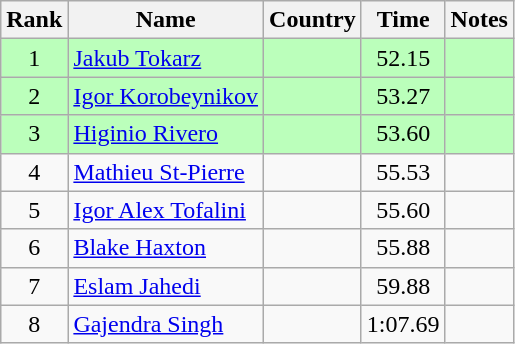<table class="wikitable" style="text-align:center">
<tr>
<th>Rank</th>
<th>Name</th>
<th>Country</th>
<th>Time</th>
<th>Notes</th>
</tr>
<tr bgcolor=bbffbb>
<td>1</td>
<td align="left"><a href='#'>Jakub Tokarz</a></td>
<td align="left"></td>
<td>52.15</td>
<td></td>
</tr>
<tr bgcolor=bbffbb>
<td>2</td>
<td align="left"><a href='#'>Igor Korobeynikov</a></td>
<td align="left"></td>
<td>53.27</td>
<td></td>
</tr>
<tr bgcolor=bbffbb>
<td>3</td>
<td align="left"><a href='#'>Higinio Rivero</a></td>
<td align="left"></td>
<td>53.60</td>
<td></td>
</tr>
<tr>
<td>4</td>
<td align="left"><a href='#'>Mathieu St-Pierre</a></td>
<td align="left"></td>
<td>55.53</td>
<td></td>
</tr>
<tr>
<td>5</td>
<td align="left"><a href='#'>Igor Alex Tofalini</a></td>
<td align="left"></td>
<td>55.60</td>
<td></td>
</tr>
<tr>
<td>6</td>
<td align="left"><a href='#'>Blake Haxton</a></td>
<td align="left"></td>
<td>55.88</td>
<td></td>
</tr>
<tr>
<td>7</td>
<td align="left"><a href='#'>Eslam Jahedi</a></td>
<td align="left"></td>
<td>59.88</td>
<td></td>
</tr>
<tr>
<td>8</td>
<td align="left"><a href='#'>Gajendra Singh</a></td>
<td align="left"></td>
<td>1:07.69</td>
<td></td>
</tr>
</table>
